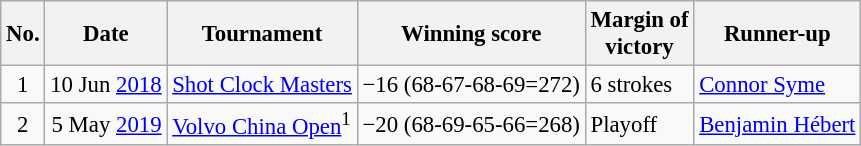<table class="wikitable" style="font-size:95%;">
<tr>
<th>No.</th>
<th>Date</th>
<th>Tournament</th>
<th>Winning score</th>
<th>Margin of<br>victory</th>
<th>Runner-up</th>
</tr>
<tr>
<td align=center>1</td>
<td align=right>10 Jun <a href='#'>2018</a></td>
<td><a href='#'>Shot Clock Masters</a></td>
<td>−16 (68-67-68-69=272)</td>
<td>6 strokes</td>
<td> <a href='#'>Connor Syme</a></td>
</tr>
<tr>
<td align=center>2</td>
<td align=right>5 May <a href='#'>2019</a></td>
<td><a href='#'>Volvo China Open</a><sup>1</sup></td>
<td>−20 (68-69-65-66=268)</td>
<td>Playoff</td>
<td> <a href='#'>Benjamin Hébert</a></td>
</tr>
</table>
